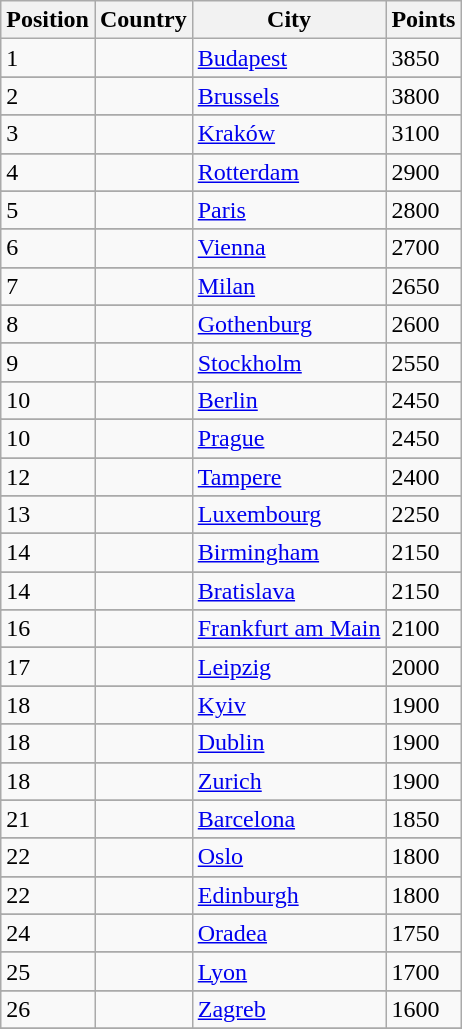<table class="wikitable sortable">
<tr>
<th>Position</th>
<th>Country</th>
<th>City</th>
<th>Points</th>
</tr>
<tr>
<td>1</td>
<td></td>
<td><a href='#'>Budapest</a></td>
<td>3850</td>
</tr>
<tr>
</tr>
<tr>
<td>2</td>
<td></td>
<td><a href='#'>Brussels</a></td>
<td>3800</td>
</tr>
<tr>
</tr>
<tr>
<td>3</td>
<td></td>
<td><a href='#'>Kraków</a></td>
<td>3100</td>
</tr>
<tr>
</tr>
<tr>
<td>4</td>
<td></td>
<td><a href='#'>Rotterdam</a></td>
<td>2900</td>
</tr>
<tr>
</tr>
<tr>
<td>5</td>
<td></td>
<td><a href='#'>Paris</a></td>
<td>2800</td>
</tr>
<tr>
</tr>
<tr>
<td>6</td>
<td></td>
<td><a href='#'>Vienna</a></td>
<td>2700</td>
</tr>
<tr>
</tr>
<tr>
<td>7</td>
<td></td>
<td><a href='#'>Milan</a></td>
<td>2650</td>
</tr>
<tr>
</tr>
<tr>
<td>8</td>
<td></td>
<td><a href='#'>Gothenburg</a></td>
<td>2600</td>
</tr>
<tr>
</tr>
<tr>
<td>9</td>
<td></td>
<td><a href='#'>Stockholm</a></td>
<td>2550</td>
</tr>
<tr>
</tr>
<tr>
<td>10</td>
<td></td>
<td><a href='#'>Berlin</a></td>
<td>2450</td>
</tr>
<tr>
</tr>
<tr>
<td>10</td>
<td></td>
<td><a href='#'>Prague</a></td>
<td>2450</td>
</tr>
<tr>
</tr>
<tr>
<td>12</td>
<td></td>
<td><a href='#'>Tampere</a></td>
<td>2400</td>
</tr>
<tr>
</tr>
<tr>
<td>13</td>
<td></td>
<td><a href='#'>Luxembourg</a></td>
<td>2250</td>
</tr>
<tr>
</tr>
<tr>
<td>14</td>
<td></td>
<td><a href='#'>Birmingham</a></td>
<td>2150</td>
</tr>
<tr>
</tr>
<tr>
<td>14</td>
<td></td>
<td><a href='#'>Bratislava</a></td>
<td>2150</td>
</tr>
<tr>
</tr>
<tr>
<td>16</td>
<td></td>
<td><a href='#'>Frankfurt am Main</a></td>
<td>2100</td>
</tr>
<tr>
</tr>
<tr>
<td>17</td>
<td></td>
<td><a href='#'>Leipzig</a></td>
<td>2000</td>
</tr>
<tr>
</tr>
<tr>
<td>18</td>
<td></td>
<td><a href='#'>Kyiv</a></td>
<td>1900</td>
</tr>
<tr>
</tr>
<tr>
<td>18</td>
<td></td>
<td><a href='#'>Dublin</a></td>
<td>1900</td>
</tr>
<tr>
</tr>
<tr>
<td>18</td>
<td></td>
<td><a href='#'>Zurich</a></td>
<td>1900</td>
</tr>
<tr>
</tr>
<tr>
<td>21</td>
<td></td>
<td><a href='#'>Barcelona</a></td>
<td>1850</td>
</tr>
<tr>
</tr>
<tr>
<td>22</td>
<td></td>
<td><a href='#'>Oslo</a></td>
<td>1800</td>
</tr>
<tr>
</tr>
<tr>
<td>22</td>
<td></td>
<td><a href='#'>Edinburgh</a></td>
<td>1800</td>
</tr>
<tr>
</tr>
<tr>
<td>24</td>
<td></td>
<td><a href='#'>Oradea</a></td>
<td>1750</td>
</tr>
<tr>
</tr>
<tr>
<td>25</td>
<td></td>
<td><a href='#'>Lyon</a></td>
<td>1700</td>
</tr>
<tr>
</tr>
<tr>
<td>26</td>
<td></td>
<td><a href='#'>Zagreb</a></td>
<td>1600</td>
</tr>
<tr>
</tr>
</table>
